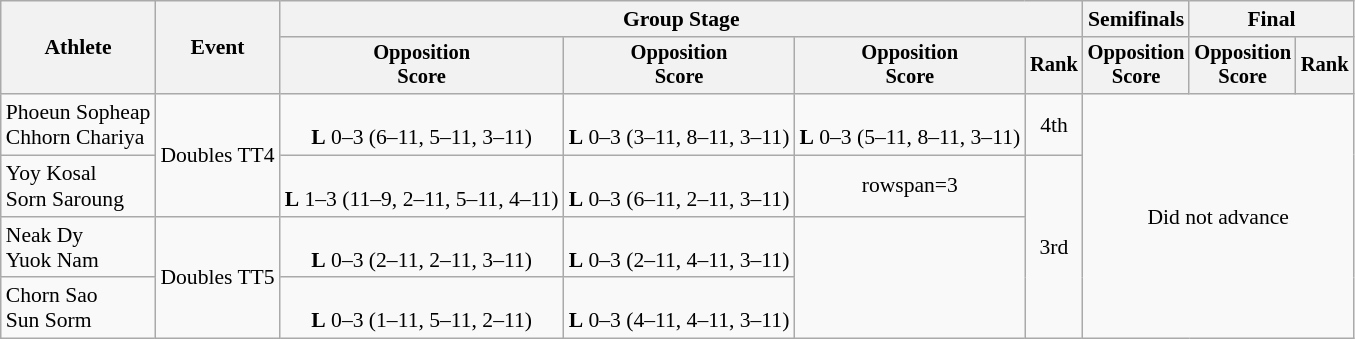<table class="wikitable" style="font-size:90%">
<tr>
<th rowspan=2>Athlete</th>
<th rowspan=2>Event</th>
<th colspan=4>Group Stage</th>
<th>Semifinals</th>
<th colspan=2>Final</th>
</tr>
<tr style="font-size:95%">
<th>Opposition<br>Score</th>
<th>Opposition<br>Score</th>
<th>Opposition<br>Score</th>
<th>Rank</th>
<th>Opposition<br>Score</th>
<th>Opposition<br>Score</th>
<th>Rank</th>
</tr>
<tr style="text-align:center">
<td style="text-align:left">Phoeun Sopheap<br>Chhorn Chariya</td>
<td style="text-align:left" rowspan=2>Doubles TT4</td>
<td><br><strong>L</strong> 0–3 (6–11, 5–11, 3–11)</td>
<td><br><strong>L</strong> 0–3 (3–11, 8–11, 3–11)</td>
<td><br><strong>L</strong> 0–3 (5–11, 8–11, 3–11)</td>
<td>4th</td>
<td colspan=3 rowspan=4>Did not advance</td>
</tr>
<tr style="text-align:center">
<td style="text-align:left">Yoy Kosal<br>Sorn Saroung</td>
<td><br><strong>L</strong> 1–3 (11–9, 2–11, 5–11, 4–11)</td>
<td><br><strong>L</strong> 0–3 (6–11, 2–11, 3–11)</td>
<td>rowspan=3 </td>
<td rowspan=3>3rd</td>
</tr>
<tr style="text-align:center">
<td style="text-align:left">Neak Dy<br>Yuok Nam</td>
<td style="text-align:left" rowspan=2>Doubles TT5</td>
<td><br><strong>L</strong> 0–3 (2–11, 2–11, 3–11)</td>
<td><br><strong>L</strong> 0–3 (2–11, 4–11, 3–11)</td>
</tr>
<tr style="text-align:center">
<td style="text-align:left">Chorn Sao<br>Sun Sorm</td>
<td><br><strong>L</strong> 0–3 (1–11, 5–11, 2–11)</td>
<td><br><strong>L</strong> 0–3 (4–11, 4–11, 3–11)</td>
</tr>
</table>
